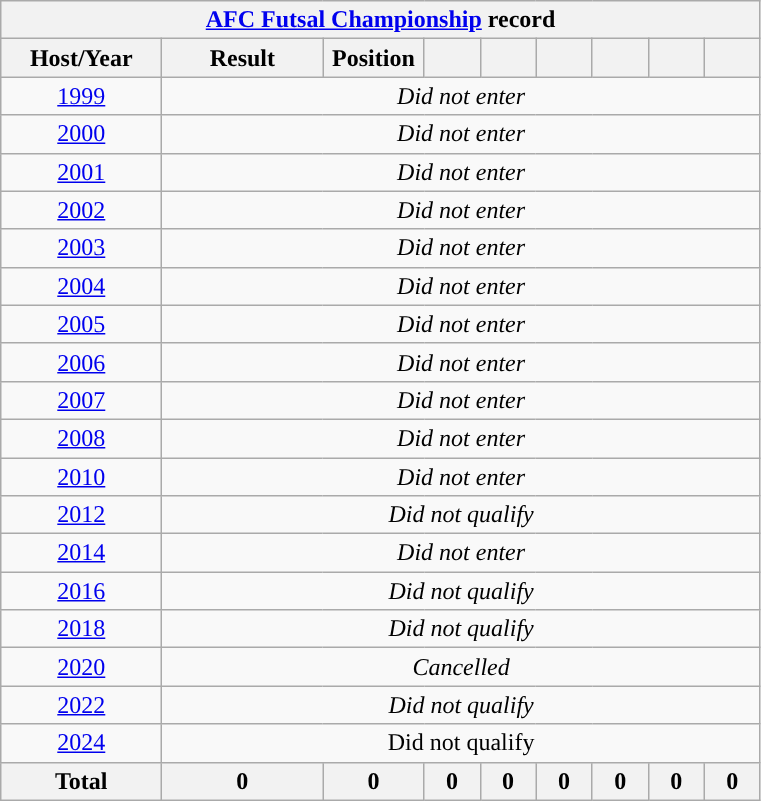<table class="wikitable" style="text-align: center;">
<tr>
<th colspan=9 style="background:color: #0000FF;"><a href='#'>AFC Futsal Championship</a> record</th>
</tr>
<tr>
<th style="width:100px;">Host/Year</th>
<th style="width:100px;">Result</th>
<th style="width:60px;">Position</th>
<th style="width:30px;"></th>
<th style="width:30px;"></th>
<th style="width:30px;"></th>
<th style="width:30px;"></th>
<th style="width:30px;"></th>
<th style="width:30px;"></th>
</tr>
<tr>
<td> <a href='#'>1999</a></td>
<td colspan=8><em>Did not enter</em></td>
</tr>
<tr>
<td> <a href='#'>2000</a></td>
<td colspan=8><em>Did not enter</em></td>
</tr>
<tr>
<td> <a href='#'>2001</a></td>
<td colspan=8><em>Did not enter</em></td>
</tr>
<tr>
<td> <a href='#'>2002</a></td>
<td colspan=8><em>Did not enter</em></td>
</tr>
<tr>
<td> <a href='#'>2003</a></td>
<td colspan=8><em>Did not enter</em></td>
</tr>
<tr>
<td> <a href='#'>2004</a></td>
<td colspan=8><em>Did not enter</em></td>
</tr>
<tr>
<td> <a href='#'>2005</a></td>
<td colspan=8><em>Did not enter</em></td>
</tr>
<tr>
<td> <a href='#'>2006</a></td>
<td colspan=8><em>Did not enter</em></td>
</tr>
<tr>
<td> <a href='#'>2007</a></td>
<td colspan=8><em>Did not enter</em></td>
</tr>
<tr>
<td> <a href='#'>2008</a></td>
<td colspan=8><em>Did not enter</em></td>
</tr>
<tr>
<td> <a href='#'>2010</a></td>
<td colspan=8><em>Did not enter</em></td>
</tr>
<tr>
<td> <a href='#'>2012</a></td>
<td colspan=8><em>Did not qualify</em></td>
</tr>
<tr>
<td> <a href='#'>2014</a></td>
<td colspan=8><em>Did not enter</em></td>
</tr>
<tr>
<td> <a href='#'>2016</a></td>
<td colspan=8><em>Did not qualify</em></td>
</tr>
<tr>
<td> <a href='#'>2018</a></td>
<td colspan=8><em>Did not qualify</em></td>
</tr>
<tr>
<td> <a href='#'>2020</a></td>
<td colspan=8><em>Cancelled</em></td>
</tr>
<tr>
<td> <a href='#'>2022</a></td>
<td colspan=8><em>Did not qualify</em></td>
</tr>
<tr>
<td> <a href='#'>2024</a></td>
<td colspan=8>Did not qualify</td>
</tr>
<tr>
<th><strong>Total</strong></th>
<th><strong>0</strong></th>
<th><strong>0</strong></th>
<th><strong>0</strong></th>
<th><strong>0</strong></th>
<th><strong>0</strong></th>
<th><strong>0</strong></th>
<th><strong>0</strong></th>
<th><strong>0</strong></th>
</tr>
</table>
